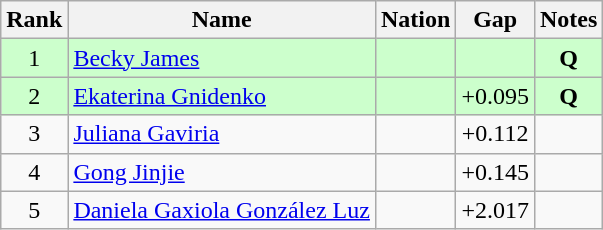<table class="wikitable sortable" style="text-align:center">
<tr>
<th>Rank</th>
<th>Name</th>
<th>Nation</th>
<th>Gap</th>
<th>Notes</th>
</tr>
<tr bgcolor=ccffcc>
<td>1</td>
<td align=left><a href='#'>Becky James</a></td>
<td align=left></td>
<td></td>
<td><strong>Q</strong></td>
</tr>
<tr bgcolor=ccffcc>
<td>2</td>
<td align=left><a href='#'>Ekaterina Gnidenko</a></td>
<td align=left></td>
<td>+0.095</td>
<td><strong>Q</strong></td>
</tr>
<tr>
<td>3</td>
<td align=left><a href='#'>Juliana Gaviria</a></td>
<td align=left></td>
<td>+0.112</td>
<td></td>
</tr>
<tr>
<td>4</td>
<td align=left><a href='#'>Gong Jinjie</a></td>
<td align=left></td>
<td>+0.145</td>
<td></td>
</tr>
<tr>
<td>5</td>
<td align=left><a href='#'>Daniela Gaxiola González Luz</a></td>
<td align=left></td>
<td>+2.017</td>
<td></td>
</tr>
</table>
